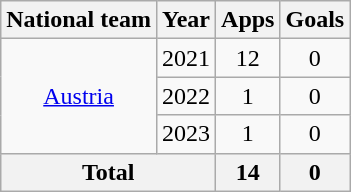<table class="wikitable" style="text-align:center">
<tr>
<th>National team</th>
<th>Year</th>
<th>Apps</th>
<th>Goals</th>
</tr>
<tr>
<td rowspan="3"><a href='#'>Austria</a></td>
<td>2021</td>
<td>12</td>
<td>0</td>
</tr>
<tr>
<td>2022</td>
<td>1</td>
<td>0</td>
</tr>
<tr>
<td>2023</td>
<td>1</td>
<td>0</td>
</tr>
<tr>
<th colspan="2">Total</th>
<th>14</th>
<th>0</th>
</tr>
</table>
